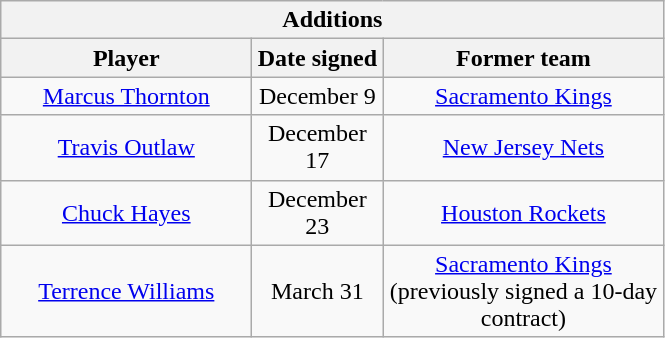<table class="wikitable" style="text-align:center">
<tr>
<th colspan=3>Additions</th>
</tr>
<tr>
<th style="width:160px">Player</th>
<th style="width:80px">Date signed</th>
<th style="width:180px">Former team</th>
</tr>
<tr>
<td><a href='#'>Marcus Thornton</a></td>
<td>December 9</td>
<td><a href='#'>Sacramento Kings</a></td>
</tr>
<tr>
<td><a href='#'>Travis Outlaw</a></td>
<td>December 17</td>
<td><a href='#'>New Jersey Nets</a></td>
</tr>
<tr>
<td><a href='#'>Chuck Hayes</a></td>
<td>December 23</td>
<td><a href='#'>Houston Rockets</a></td>
</tr>
<tr>
<td><a href='#'>Terrence Williams</a></td>
<td>March 31</td>
<td><a href='#'>Sacramento Kings</a> (previously signed a 10-day contract)</td>
</tr>
</table>
